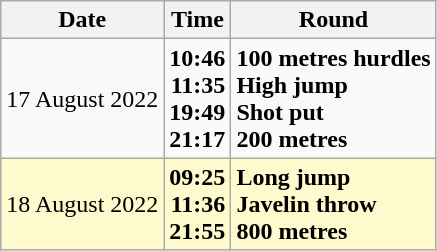<table class="wikitable">
<tr>
<th>Date</th>
<th>Time</th>
<th>Round</th>
</tr>
<tr>
<td>17 August 2022</td>
<td align=right><strong>10:46<br>11:35<br>19:49<br>21:17</strong></td>
<td><strong>100 metres hurdles<br>High jump<br>Shot put<br>200 metres</strong></td>
</tr>
<tr>
<td style=background:lemonchiffon>18 August 2022</td>
<td align=right style=background:lemonchiffon><strong>09:25<br>11:36<br>21:55</strong></td>
<td style=background:lemonchiffon><strong>Long jump<br>Javelin throw<br>800 metres</strong></td>
</tr>
</table>
